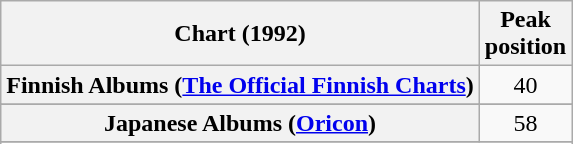<table class="wikitable sortable plainrowheaders" style="text-align:center">
<tr>
<th scope="col">Chart (1992)</th>
<th scope="col">Peak<br> position</th>
</tr>
<tr>
<th scope="row">Finnish Albums (<a href='#'>The Official Finnish Charts</a>)</th>
<td align="center">40</td>
</tr>
<tr>
</tr>
<tr>
<th scope="row">Japanese Albums (<a href='#'>Oricon</a>)</th>
<td align="center">58</td>
</tr>
<tr>
</tr>
<tr>
</tr>
</table>
